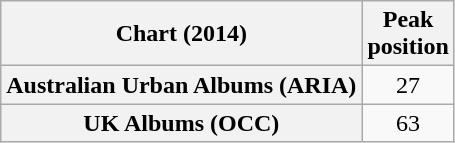<table class="wikitable sortable plainrowheaders" style="text-align:center">
<tr>
<th scope="col">Chart (2014)</th>
<th scope="col">Peak<br>position</th>
</tr>
<tr>
<th scope="row">Australian Urban Albums (ARIA)</th>
<td>27</td>
</tr>
<tr>
<th scope="row">UK Albums (OCC)</th>
<td>63</td>
</tr>
</table>
